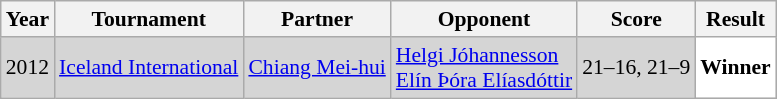<table class="sortable wikitable" style="font-size: 90%;">
<tr>
<th>Year</th>
<th>Tournament</th>
<th>Partner</th>
<th>Opponent</th>
<th>Score</th>
<th>Result</th>
</tr>
<tr style="background:#D5D5D5">
<td align="center">2012</td>
<td align="left"><a href='#'>Iceland International</a></td>
<td align="left"> <a href='#'>Chiang Mei-hui</a></td>
<td align="left"> <a href='#'>Helgi Jóhannesson</a><br> <a href='#'>Elín Þóra Elíasdóttir</a></td>
<td align="left">21–16, 21–9</td>
<td style="text-align:left; background:white"> <strong>Winner</strong></td>
</tr>
</table>
